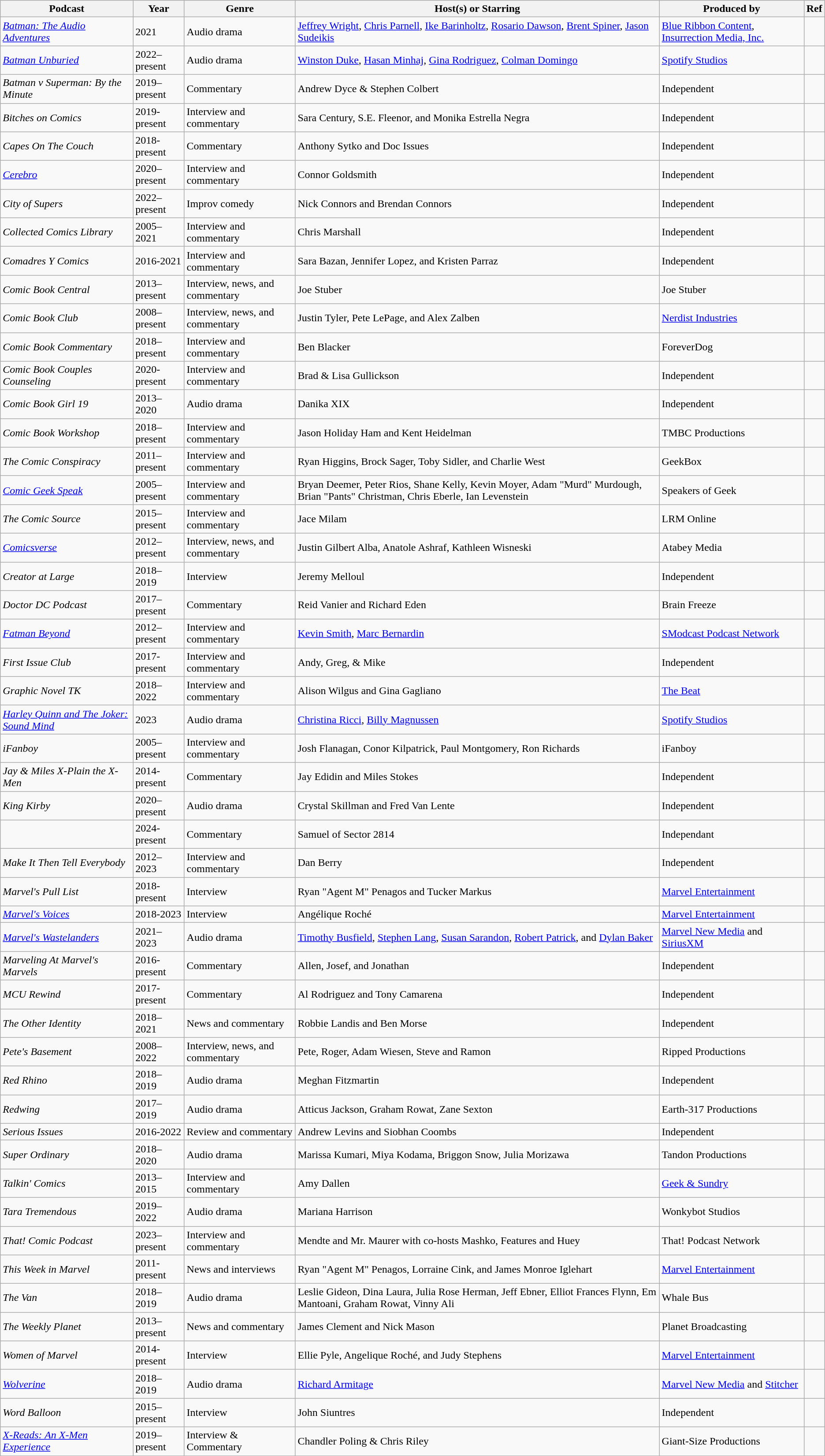<table class="wikitable sortable">
<tr>
<th>Podcast</th>
<th>Year</th>
<th>Genre</th>
<th>Host(s) or Starring</th>
<th>Produced by</th>
<th>Ref</th>
</tr>
<tr>
<td><em><a href='#'>Batman: The Audio Adventures</a></em></td>
<td>2021</td>
<td>Audio drama</td>
<td><a href='#'>Jeffrey Wright</a>, <a href='#'>Chris Parnell</a>, <a href='#'>Ike Barinholtz</a>, <a href='#'>Rosario Dawson</a>, <a href='#'>Brent Spiner</a>, <a href='#'>Jason Sudeikis</a></td>
<td><a href='#'>Blue Ribbon Content</a>, <a href='#'>Insurrection Media, Inc.</a></td>
<td></td>
</tr>
<tr>
<td><em><a href='#'>Batman Unburied</a></em></td>
<td>2022–present</td>
<td>Audio drama</td>
<td><a href='#'>Winston Duke</a>, <a href='#'>Hasan Minhaj</a>, <a href='#'>Gina Rodriguez</a>, <a href='#'>Colman Domingo</a></td>
<td><a href='#'>Spotify Studios</a></td>
<td></td>
</tr>
<tr>
<td><em>Batman v Superman: By the Minute</em></td>
<td>2019–present</td>
<td>Commentary</td>
<td>Andrew Dyce & Stephen Colbert</td>
<td>Independent</td>
<td></td>
</tr>
<tr>
<td><em>Bitches on Comics</em></td>
<td>2019-present</td>
<td>Interview and commentary</td>
<td>Sara Century, S.E. Fleenor, and Monika Estrella Negra</td>
<td>Independent</td>
<td></td>
</tr>
<tr>
<td><em>Capes On The Couch</em></td>
<td>2018-present</td>
<td>Commentary</td>
<td>Anthony Sytko and Doc Issues</td>
<td>Independent</td>
<td></td>
</tr>
<tr>
<td><a href='#'><em>Cerebro</em></a></td>
<td>2020–present</td>
<td>Interview and commentary</td>
<td>Connor Goldsmith</td>
<td>Independent</td>
<td></td>
</tr>
<tr>
<td><em>City of Supers</em></td>
<td>2022–present</td>
<td>Improv comedy</td>
<td>Nick Connors and Brendan Connors</td>
<td>Independent</td>
<td></td>
</tr>
<tr>
<td><em>Collected Comics Library</em></td>
<td>2005–2021</td>
<td>Interview and commentary</td>
<td>Chris Marshall</td>
<td>Independent</td>
<td></td>
</tr>
<tr>
<td><em>Comadres Y Comics</em></td>
<td>2016-2021</td>
<td>Interview and commentary</td>
<td>Sara Bazan, Jennifer Lopez, and Kristen Parraz</td>
<td>Independent</td>
<td></td>
</tr>
<tr>
<td><em>Comic Book Central</em></td>
<td>2013–present</td>
<td>Interview, news, and commentary</td>
<td>Joe Stuber</td>
<td>Joe Stuber</td>
<td></td>
</tr>
<tr>
<td><em>Comic Book Club</em></td>
<td>2008–present</td>
<td>Interview, news, and commentary</td>
<td>Justin Tyler, Pete LePage, and Alex Zalben</td>
<td><a href='#'>Nerdist Industries</a></td>
<td></td>
</tr>
<tr>
<td><em>Comic Book Commentary</em></td>
<td>2018–present</td>
<td>Interview and commentary</td>
<td>Ben Blacker</td>
<td>ForeverDog</td>
<td></td>
</tr>
<tr>
<td><em>Comic Book Couples Counseling</em></td>
<td>2020-present</td>
<td>Interview and commentary</td>
<td>Brad & Lisa Gullickson</td>
<td>Independent</td>
<td></td>
</tr>
<tr>
<td><em>Comic Book Girl 19</em></td>
<td>2013–2020</td>
<td>Audio drama</td>
<td>Danika XIX</td>
<td>Independent</td>
<td></td>
</tr>
<tr>
<td><em>Comic Book Workshop</em></td>
<td>2018–present</td>
<td>Interview and commentary</td>
<td>Jason Holiday Ham and Kent Heidelman</td>
<td>TMBC Productions</td>
<td></td>
</tr>
<tr>
<td><em>The Comic Conspiracy</em></td>
<td>2011–present</td>
<td>Interview and commentary</td>
<td>Ryan Higgins, Brock Sager, Toby Sidler, and Charlie West</td>
<td>GeekBox</td>
<td></td>
</tr>
<tr>
<td><em><a href='#'>Comic Geek Speak</a></em></td>
<td>2005–present</td>
<td>Interview and commentary</td>
<td>Bryan Deemer, Peter Rios, Shane Kelly, Kevin Moyer, Adam "Murd" Murdough, Brian "Pants" Christman, Chris Eberle, Ian Levenstein</td>
<td>Speakers of Geek</td>
<td></td>
</tr>
<tr>
<td><em>The Comic Source</em></td>
<td>2015–present</td>
<td>Interview and commentary</td>
<td>Jace Milam</td>
<td>LRM Online</td>
<td></td>
</tr>
<tr>
<td><em><a href='#'>Comicsverse</a></em></td>
<td>2012–present</td>
<td>Interview, news, and commentary</td>
<td>Justin Gilbert Alba, Anatole Ashraf, Kathleen Wisneski</td>
<td>Atabey Media</td>
<td></td>
</tr>
<tr>
<td><em>Creator at Large</em></td>
<td>2018–2019</td>
<td>Interview</td>
<td>Jeremy Melloul</td>
<td>Independent</td>
<td></td>
</tr>
<tr>
<td><em>Doctor DC Podcast</em></td>
<td>2017–present</td>
<td>Commentary</td>
<td>Reid Vanier and Richard Eden</td>
<td>Brain Freeze</td>
<td></td>
</tr>
<tr>
<td><em><a href='#'>Fatman Beyond</a></em></td>
<td>2012–present</td>
<td>Interview and commentary</td>
<td><a href='#'>Kevin Smith</a>, <a href='#'>Marc Bernardin</a></td>
<td><a href='#'>SModcast Podcast Network</a></td>
<td></td>
</tr>
<tr>
<td><em>First Issue Club</em></td>
<td>2017-present</td>
<td>Interview and commentary</td>
<td>Andy, Greg, & Mike</td>
<td>Independent</td>
<td></td>
</tr>
<tr>
<td><em>Graphic Novel TK</em></td>
<td>2018–2022</td>
<td>Interview and commentary</td>
<td>Alison Wilgus and Gina Gagliano</td>
<td><a href='#'>The Beat</a></td>
<td></td>
</tr>
<tr>
<td><em><a href='#'>Harley Quinn and The Joker: Sound Mind</a></em></td>
<td>2023</td>
<td>Audio drama</td>
<td><a href='#'>Christina Ricci</a>, <a href='#'>Billy Magnussen</a></td>
<td><a href='#'>Spotify Studios</a></td>
<td></td>
</tr>
<tr>
<td><em>iFanboy</em></td>
<td>2005–present</td>
<td>Interview and commentary</td>
<td>Josh Flanagan, Conor Kilpatrick, Paul Montgomery, Ron Richards</td>
<td>iFanboy</td>
<td></td>
</tr>
<tr>
<td><em>Jay & Miles X-Plain the X-Men</em></td>
<td>2014-present</td>
<td>Commentary</td>
<td>Jay Edidin and Miles Stokes</td>
<td>Independent</td>
<td></td>
</tr>
<tr>
<td><em>King Kirby</em></td>
<td>2020–present</td>
<td>Audio drama</td>
<td>Crystal Skillman and Fred Van Lente</td>
<td>Independent</td>
<td></td>
</tr>
<tr>
<td><em></em></td>
<td>2024- present</td>
<td>Commentary</td>
<td>Samuel of Sector 2814</td>
<td>Independant</td>
<td></td>
</tr>
<tr>
<td><em>Make It Then Tell Everybody</em></td>
<td>2012–2023</td>
<td>Interview and commentary</td>
<td>Dan Berry</td>
<td>Independent</td>
<td></td>
</tr>
<tr>
<td><em>Marvel's Pull List</em></td>
<td>2018-present</td>
<td>Interview</td>
<td>Ryan "Agent M" Penagos and Tucker Markus</td>
<td><a href='#'>Marvel Entertainment</a></td>
<td></td>
</tr>
<tr>
<td><em><a href='#'>Marvel's Voices</a></em></td>
<td>2018-2023</td>
<td>Interview</td>
<td>Angélique Roché</td>
<td><a href='#'>Marvel Entertainment</a></td>
<td></td>
</tr>
<tr>
<td><em><a href='#'>Marvel's Wastelanders</a></em></td>
<td>2021–2023</td>
<td>Audio drama</td>
<td><a href='#'>Timothy Busfield</a>, <a href='#'>Stephen Lang</a>, <a href='#'>Susan Sarandon</a>, <a href='#'>Robert Patrick</a>, and <a href='#'>Dylan Baker</a></td>
<td><a href='#'>Marvel New Media</a> and <a href='#'>SiriusXM</a></td>
<td></td>
</tr>
<tr>
<td><em>Marveling At Marvel's Marvels</em></td>
<td>2016-present</td>
<td>Commentary</td>
<td>Allen, Josef, and Jonathan</td>
<td>Independent</td>
<td></td>
</tr>
<tr>
<td><em>MCU Rewind</em></td>
<td>2017-present</td>
<td>Commentary</td>
<td>Al Rodriguez and Tony Camarena</td>
<td>Independent</td>
<td></td>
</tr>
<tr>
<td><em>The Other Identity</em></td>
<td>2018–2021</td>
<td>News and commentary</td>
<td>Robbie Landis and Ben Morse</td>
<td>Independent</td>
<td></td>
</tr>
<tr>
<td><em>Pete's Basement</em></td>
<td>2008–2022</td>
<td>Interview, news, and commentary</td>
<td>Pete, Roger, Adam Wiesen, Steve and Ramon</td>
<td>Ripped Productions</td>
<td></td>
</tr>
<tr>
<td><em>Red Rhino</em></td>
<td>2018–2019</td>
<td>Audio drama</td>
<td>Meghan Fitzmartin</td>
<td>Independent</td>
<td></td>
</tr>
<tr>
<td><em>Redwing</em></td>
<td>2017–2019</td>
<td>Audio drama</td>
<td>Atticus Jackson, Graham Rowat, Zane Sexton</td>
<td>Earth-317 Productions</td>
<td></td>
</tr>
<tr>
<td><em>Serious Issues</em></td>
<td>2016-2022</td>
<td>Review and commentary</td>
<td>Andrew Levins and Siobhan Coombs</td>
<td>Independent</td>
<td></td>
</tr>
<tr>
<td><em>Super Ordinary</em></td>
<td>2018–2020</td>
<td>Audio drama</td>
<td>Marissa Kumari, Miya Kodama, Briggon Snow, Julia Morizawa</td>
<td>Tandon Productions</td>
<td></td>
</tr>
<tr>
<td><em>Talkin' Comics</em></td>
<td>2013–2015</td>
<td>Interview and commentary</td>
<td>Amy Dallen</td>
<td><a href='#'>Geek & Sundry</a></td>
<td></td>
</tr>
<tr>
<td><em>Tara Tremendous</em></td>
<td>2019–2022</td>
<td>Audio drama</td>
<td>Mariana Harrison</td>
<td>Wonkybot Studios</td>
<td></td>
</tr>
<tr>
<td><em>That! Comic Podcast</em></td>
<td>2023–present</td>
<td>Interview and commentary</td>
<td>Mendte and Mr. Maurer with co-hosts Mashko, Features and Huey</td>
<td>That! Podcast Network</td>
<td></td>
</tr>
<tr>
<td><em>This Week in Marvel</em></td>
<td>2011-present</td>
<td>News and interviews</td>
<td>Ryan "Agent M" Penagos, Lorraine Cink, and James Monroe Iglehart</td>
<td><a href='#'>Marvel Entertainment</a></td>
<td></td>
</tr>
<tr>
<td><em>The Van</em></td>
<td>2018–2019</td>
<td>Audio drama</td>
<td>Leslie Gideon, Dina Laura, Julia Rose Herman, Jeff Ebner, Elliot Frances Flynn, Em Mantoani, Graham Rowat, Vinny Ali</td>
<td>Whale Bus</td>
<td></td>
</tr>
<tr>
<td><em>The Weekly Planet</em></td>
<td>2013–present</td>
<td>News and commentary</td>
<td>James Clement and Nick Mason</td>
<td>Planet Broadcasting</td>
<td></td>
</tr>
<tr>
<td><em>Women of Marvel</em></td>
<td>2014-present</td>
<td>Interview</td>
<td>Ellie Pyle, Angelique Roché, and Judy Stephens</td>
<td><a href='#'>Marvel Entertainment</a></td>
<td></td>
</tr>
<tr>
<td><em><a href='#'>Wolverine</a></em></td>
<td>2018–2019</td>
<td>Audio drama</td>
<td><a href='#'>Richard Armitage</a></td>
<td><a href='#'>Marvel New Media</a> and <a href='#'>Stitcher</a></td>
<td></td>
</tr>
<tr>
<td><em>Word Balloon</em></td>
<td>2015–present</td>
<td>Interview</td>
<td>John Siuntres</td>
<td>Independent</td>
<td></td>
</tr>
<tr>
<td><em><a href='#'>X-Reads: An X-Men Experience</a></em></td>
<td>2019–present</td>
<td>Interview & Commentary</td>
<td>Chandler Poling & Chris Riley</td>
<td>Giant-Size Productions</td>
<td></td>
</tr>
</table>
